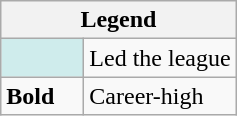<table class="wikitable mw-collapsible mw-collapsed">
<tr>
<th colspan="2">Legend</th>
</tr>
<tr>
<td style="background-color:#cfecec; width:3em;"></td>
<td>Led the league</td>
</tr>
<tr>
<td><strong>Bold</strong></td>
<td>Career-high</td>
</tr>
</table>
